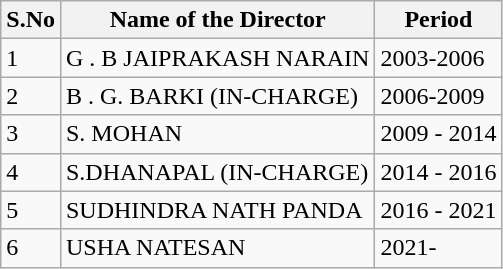<table class="wikitable">
<tr>
<th>S.No</th>
<th>Name of the Director</th>
<th>Period</th>
</tr>
<tr>
<td>1</td>
<td>G . B JAIPRAKASH NARAIN</td>
<td>2003-2006</td>
</tr>
<tr>
<td>2</td>
<td>B . G. BARKI (IN-CHARGE)</td>
<td>2006-2009</td>
</tr>
<tr>
<td>3</td>
<td>S. MOHAN</td>
<td>2009 - 2014</td>
</tr>
<tr>
<td>4</td>
<td>S.DHANAPAL (IN-CHARGE)</td>
<td>2014 - 2016</td>
</tr>
<tr>
<td>5</td>
<td>SUDHINDRA NATH PANDA</td>
<td>2016 - 2021</td>
</tr>
<tr>
<td>6</td>
<td>USHA NATESAN</td>
<td>2021-</td>
</tr>
</table>
